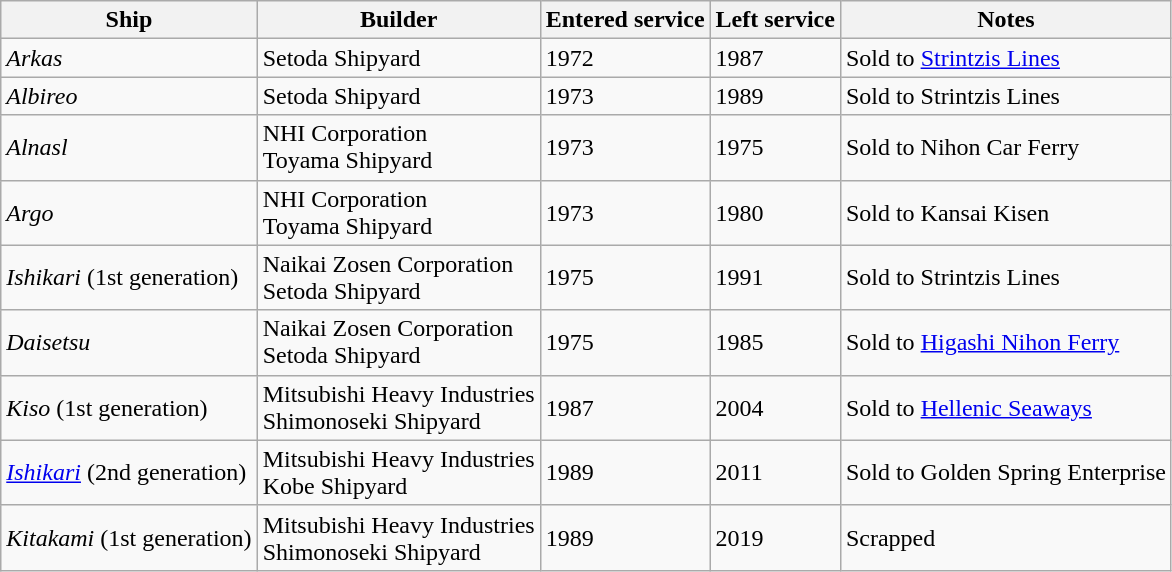<table class="wikitable">
<tr>
<th>Ship</th>
<th>Builder</th>
<th>Entered service</th>
<th>Left service</th>
<th>Notes</th>
</tr>
<tr>
<td><em>Arkas</em></td>
<td>Setoda Shipyard</td>
<td>1972</td>
<td>1987</td>
<td>Sold to <a href='#'>Strintzis Lines</a></td>
</tr>
<tr>
<td><em>Albireo</em></td>
<td>Setoda Shipyard</td>
<td>1973</td>
<td>1989</td>
<td>Sold to Strintzis Lines</td>
</tr>
<tr>
<td><em>Alnasl</em></td>
<td>NHI Corporation<br>Toyama Shipyard</td>
<td>1973</td>
<td>1975</td>
<td>Sold to Nihon Car Ferry</td>
</tr>
<tr>
<td><em>Argo</em></td>
<td>NHI Corporation<br>Toyama Shipyard</td>
<td>1973</td>
<td>1980</td>
<td>Sold to Kansai Kisen</td>
</tr>
<tr>
<td><em>Ishikari</em> (1st generation)</td>
<td>Naikai Zosen Corporation<br>Setoda Shipyard</td>
<td>1975</td>
<td>1991</td>
<td>Sold to Strintzis Lines</td>
</tr>
<tr>
<td><em>Daisetsu</em></td>
<td>Naikai Zosen Corporation<br>Setoda Shipyard</td>
<td>1975</td>
<td>1985</td>
<td>Sold to <a href='#'>Higashi Nihon Ferry</a></td>
</tr>
<tr>
<td><em>Kiso</em> (1st generation)</td>
<td>Mitsubishi Heavy Industries<br>Shimonoseki Shipyard</td>
<td>1987</td>
<td>2004</td>
<td>Sold to <a href='#'>Hellenic Seaways</a></td>
</tr>
<tr>
<td><em><a href='#'>Ishikari</a></em> (2nd generation)</td>
<td>Mitsubishi Heavy Industries<br>Kobe Shipyard</td>
<td>1989</td>
<td>2011</td>
<td>Sold to Golden Spring Enterprise</td>
</tr>
<tr>
<td><em>Kitakami</em> (1st generation)</td>
<td>Mitsubishi Heavy Industries<br>Shimonoseki Shipyard</td>
<td>1989</td>
<td>2019</td>
<td>Scrapped</td>
</tr>
</table>
